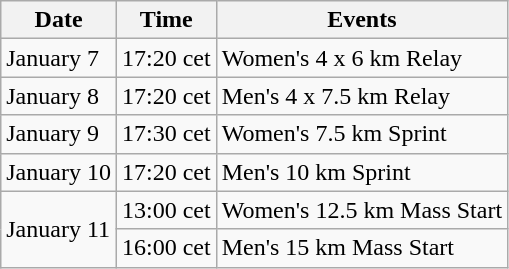<table class="wikitable" border="1">
<tr>
<th>Date</th>
<th>Time</th>
<th>Events</th>
</tr>
<tr>
<td>January 7</td>
<td>17:20 cet</td>
<td>Women's 4 x 6 km Relay</td>
</tr>
<tr>
<td>January 8</td>
<td>17:20 cet</td>
<td>Men's 4 x 7.5 km Relay</td>
</tr>
<tr>
<td>January 9</td>
<td>17:30 cet</td>
<td>Women's 7.5 km Sprint</td>
</tr>
<tr>
<td>January 10</td>
<td>17:20 cet</td>
<td>Men's 10 km Sprint</td>
</tr>
<tr>
<td rowspan=2>January 11</td>
<td>13:00 cet</td>
<td>Women's 12.5 km Mass Start</td>
</tr>
<tr>
<td>16:00 cet</td>
<td>Men's 15 km Mass Start</td>
</tr>
</table>
